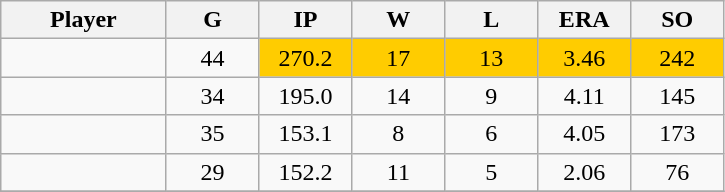<table class="wikitable sortable">
<tr>
<th bgcolor="#DDDDFF" width="16%">Player</th>
<th bgcolor="#DDDDFF" width="9%">G</th>
<th bgcolor="#DDDDFF" width="9%">IP</th>
<th bgcolor="#DDDDFF" width="9%">W</th>
<th bgcolor="#DDDDFF" width="9%">L</th>
<th bgcolor="#DDDDFF" width="9%">ERA</th>
<th bgcolor="#DDDDFF" width="9%">SO</th>
</tr>
<tr align="center">
<td></td>
<td>44</td>
<td bgcolor=#ffcc00>270.2</td>
<td bgcolor=#ffcc00>17</td>
<td bgcolor=#ffcc00>13</td>
<td bgcolor=#ffcc00>3.46</td>
<td bgcolor=#ffcc00>242</td>
</tr>
<tr align="center">
<td></td>
<td>34</td>
<td>195.0</td>
<td>14</td>
<td>9</td>
<td>4.11</td>
<td>145</td>
</tr>
<tr align="center">
<td></td>
<td>35</td>
<td>153.1</td>
<td>8</td>
<td>6</td>
<td>4.05</td>
<td>173</td>
</tr>
<tr align="center">
<td></td>
<td>29</td>
<td>152.2</td>
<td>11</td>
<td>5</td>
<td>2.06</td>
<td>76</td>
</tr>
<tr align="center">
</tr>
</table>
